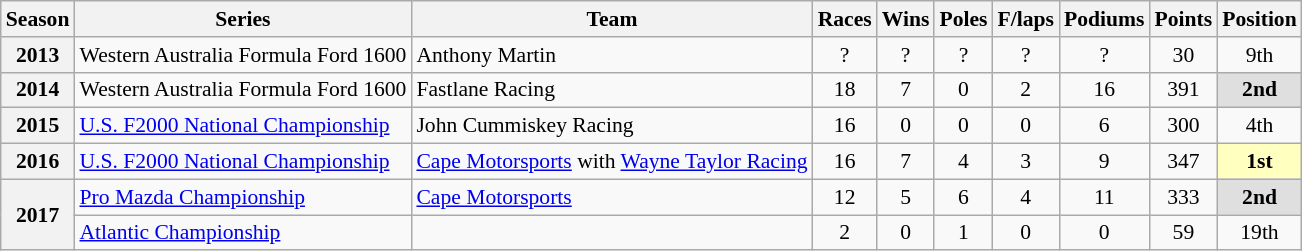<table class="wikitable" style="font-size: 90%; text-align:center">
<tr>
<th>Season</th>
<th>Series</th>
<th>Team</th>
<th>Races</th>
<th>Wins</th>
<th>Poles</th>
<th>F/laps</th>
<th>Podiums</th>
<th>Points</th>
<th>Position</th>
</tr>
<tr>
<th>2013</th>
<td align=left>Western Australia Formula Ford 1600</td>
<td align=left>Anthony Martin</td>
<td>?</td>
<td>?</td>
<td>?</td>
<td>?</td>
<td>?</td>
<td>30</td>
<td>9th</td>
</tr>
<tr>
<th>2014</th>
<td align=left>Western Australia Formula Ford 1600</td>
<td align=left>Fastlane Racing</td>
<td>18</td>
<td>7</td>
<td>0</td>
<td>2</td>
<td>16</td>
<td>391</td>
<td align="center" style="background:#dfdfdf;"><strong>2nd</strong></td>
</tr>
<tr>
<th>2015</th>
<td align=left><a href='#'>U.S. F2000 National Championship</a></td>
<td align=left>John Cummiskey Racing</td>
<td>16</td>
<td>0</td>
<td>0</td>
<td>0</td>
<td>6</td>
<td>300</td>
<td>4th</td>
</tr>
<tr>
<th>2016</th>
<td align=left><a href='#'>U.S. F2000 National Championship</a></td>
<td align=left><a href='#'>Cape Motorsports</a> with <a href='#'>Wayne Taylor Racing</a></td>
<td>16</td>
<td>7</td>
<td>4</td>
<td>3</td>
<td>9</td>
<td>347</td>
<td style="background:#FFFFBF;"><strong>1st</strong></td>
</tr>
<tr>
<th rowspan="2">2017</th>
<td align=left><a href='#'>Pro Mazda Championship</a></td>
<td align=left><a href='#'>Cape Motorsports</a></td>
<td>12</td>
<td>5</td>
<td>6</td>
<td>4</td>
<td>11</td>
<td>333</td>
<td align="center" style="background:#dfdfdf;"><strong>2nd</strong></td>
</tr>
<tr>
<td align=left><a href='#'>Atlantic Championship</a></td>
<td align=left></td>
<td>2</td>
<td>0</td>
<td>1</td>
<td>0</td>
<td>0</td>
<td>59</td>
<td>19th</td>
</tr>
</table>
